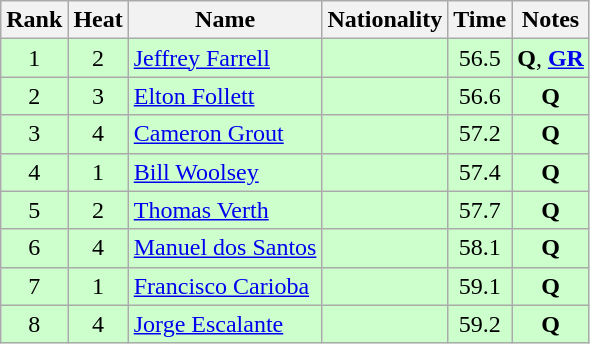<table class="wikitable sortable" style="text-align:center">
<tr>
<th>Rank</th>
<th>Heat</th>
<th>Name</th>
<th>Nationality</th>
<th>Time</th>
<th>Notes</th>
</tr>
<tr bgcolor=ccffcc>
<td>1</td>
<td>2</td>
<td align=left><a href='#'>Jeffrey Farrell</a></td>
<td align=left></td>
<td>56.5</td>
<td><strong>Q</strong>, <strong><a href='#'>GR</a></strong></td>
</tr>
<tr bgcolor=ccffcc>
<td>2</td>
<td>3</td>
<td align=left><a href='#'>Elton Follett</a></td>
<td align=left></td>
<td>56.6</td>
<td><strong>Q</strong></td>
</tr>
<tr bgcolor=ccffcc>
<td>3</td>
<td>4</td>
<td align=left><a href='#'>Cameron Grout</a></td>
<td align=left></td>
<td>57.2</td>
<td><strong>Q</strong></td>
</tr>
<tr bgcolor=ccffcc>
<td>4</td>
<td>1</td>
<td align=left><a href='#'>Bill Woolsey</a></td>
<td align=left></td>
<td>57.4</td>
<td><strong>Q</strong></td>
</tr>
<tr bgcolor=ccffcc>
<td>5</td>
<td>2</td>
<td align=left><a href='#'>Thomas Verth</a></td>
<td align=left></td>
<td>57.7</td>
<td><strong>Q</strong></td>
</tr>
<tr bgcolor=ccffcc>
<td>6</td>
<td>4</td>
<td align=left><a href='#'>Manuel dos Santos</a></td>
<td align=left></td>
<td>58.1</td>
<td><strong>Q</strong></td>
</tr>
<tr bgcolor=ccffcc>
<td>7</td>
<td>1</td>
<td align=left><a href='#'>Francisco Carioba</a></td>
<td align=left></td>
<td>59.1</td>
<td><strong>Q</strong></td>
</tr>
<tr bgcolor=ccffcc>
<td>8</td>
<td>4</td>
<td align=left><a href='#'>Jorge Escalante</a></td>
<td align=left></td>
<td>59.2</td>
<td><strong>Q</strong></td>
</tr>
</table>
